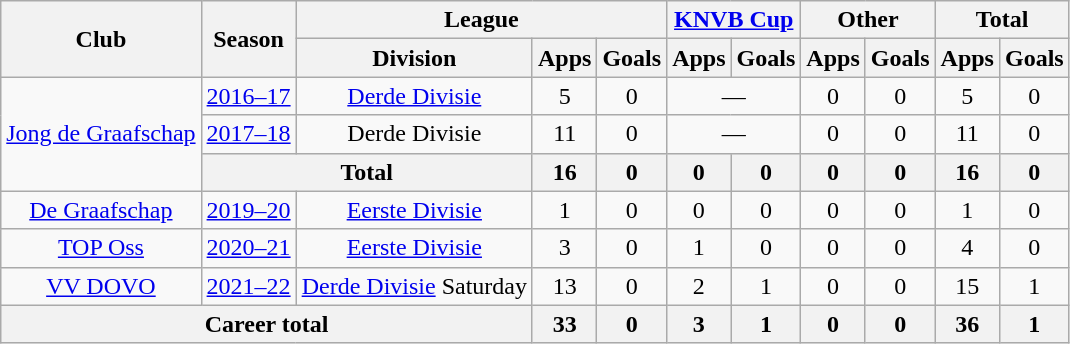<table class="wikitable" style="text-align: center">
<tr>
<th rowspan="2">Club</th>
<th rowspan="2">Season</th>
<th colspan="3">League</th>
<th colspan="2"><a href='#'>KNVB Cup</a></th>
<th colspan="2">Other</th>
<th colspan="2">Total</th>
</tr>
<tr>
<th>Division</th>
<th>Apps</th>
<th>Goals</th>
<th>Apps</th>
<th>Goals</th>
<th>Apps</th>
<th>Goals</th>
<th>Apps</th>
<th>Goals</th>
</tr>
<tr>
<td rowspan="3"><a href='#'>Jong de Graafschap</a></td>
<td><a href='#'>2016–17</a></td>
<td><a href='#'>Derde Divisie</a></td>
<td>5</td>
<td>0</td>
<td colspan="2">—</td>
<td>0</td>
<td>0</td>
<td>5</td>
<td>0</td>
</tr>
<tr>
<td><a href='#'>2017–18</a></td>
<td>Derde Divisie</td>
<td>11</td>
<td>0</td>
<td colspan="2">—</td>
<td>0</td>
<td>0</td>
<td>11</td>
<td>0</td>
</tr>
<tr>
<th colspan="2">Total</th>
<th>16</th>
<th>0</th>
<th>0</th>
<th>0</th>
<th>0</th>
<th>0</th>
<th>16</th>
<th>0</th>
</tr>
<tr>
<td><a href='#'>De Graafschap</a></td>
<td><a href='#'>2019–20</a></td>
<td><a href='#'>Eerste Divisie</a></td>
<td>1</td>
<td>0</td>
<td>0</td>
<td>0</td>
<td>0</td>
<td>0</td>
<td>1</td>
<td>0</td>
</tr>
<tr>
<td><a href='#'>TOP Oss</a></td>
<td><a href='#'>2020–21</a></td>
<td><a href='#'>Eerste Divisie</a></td>
<td>3</td>
<td>0</td>
<td>1</td>
<td>0</td>
<td>0</td>
<td>0</td>
<td>4</td>
<td>0</td>
</tr>
<tr>
<td><a href='#'>VV DOVO</a></td>
<td><a href='#'>2021–22</a></td>
<td><a href='#'>Derde Divisie</a> Saturday</td>
<td>13</td>
<td>0</td>
<td>2</td>
<td>1</td>
<td>0</td>
<td>0</td>
<td>15</td>
<td>1</td>
</tr>
<tr>
<th colspan="3">Career total</th>
<th>33</th>
<th>0</th>
<th>3</th>
<th>1</th>
<th>0</th>
<th>0</th>
<th>36</th>
<th>1</th>
</tr>
</table>
